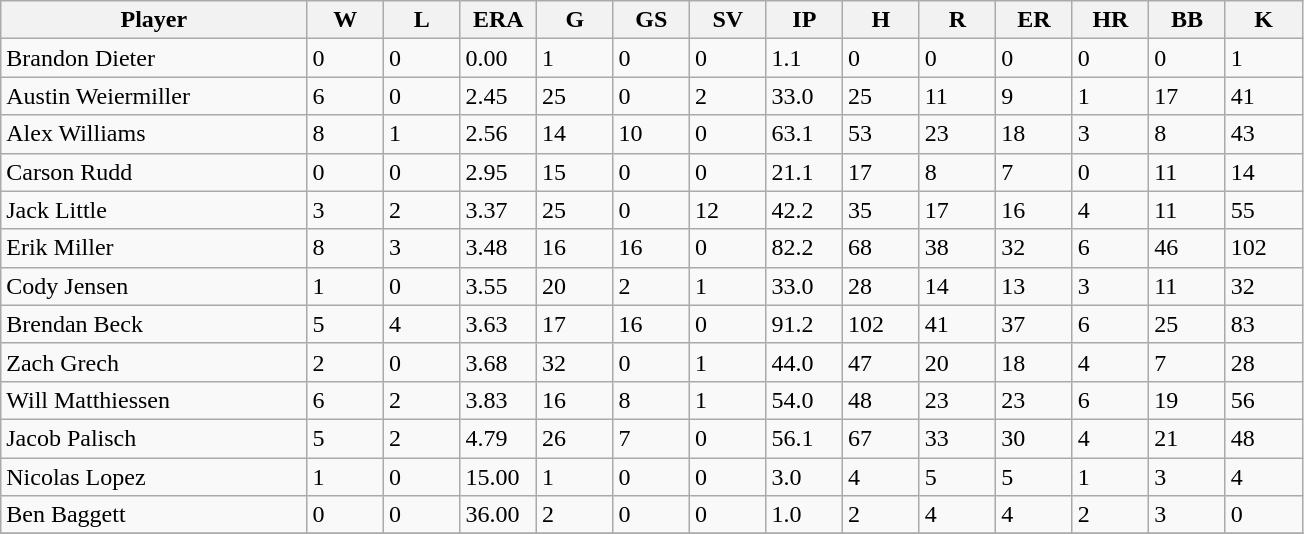<table class="wikitable sortable">
<tr>
<th bgcolor="#DDDDFF" width="20%">Player</th>
<th bgcolor="#DDDDFF" width="5%">W</th>
<th bgcolor="#DDDDFF" width="5%">L</th>
<th bgcolor="#DDDDFF" width="5%">ERA</th>
<th bgcolor="#DDDDFF" width="5%">G</th>
<th bgcolor="#DDDDFF" width="5%">GS</th>
<th bgcolor="#DDDDFF" width="5%">SV</th>
<th bgcolor="#DDDDFF" width="5%">IP</th>
<th bgcolor="#DDDDFF" width="5%">H</th>
<th bgcolor="#DDDDFF" width="5%">R</th>
<th bgcolor="#DDDDFF" width="5%">ER</th>
<th bgcolor="#DDDDFF" width="5%">HR</th>
<th bgcolor="#DDDDFF" width="5%">BB</th>
<th bgcolor="#DDDDFF" width="5%">K</th>
</tr>
<tr>
<td>Brandon Dieter</td>
<td>0</td>
<td>0</td>
<td>0.00</td>
<td>1</td>
<td>0</td>
<td>0</td>
<td>1.1</td>
<td>0</td>
<td>0</td>
<td>0</td>
<td>0</td>
<td>0</td>
<td>1</td>
</tr>
<tr>
<td>Austin Weiermiller</td>
<td>6</td>
<td>0</td>
<td>2.45</td>
<td>25</td>
<td>0</td>
<td>2</td>
<td>33.0</td>
<td>25</td>
<td>11</td>
<td>9</td>
<td>1</td>
<td>17</td>
<td>41</td>
</tr>
<tr>
<td>Alex Williams</td>
<td>8</td>
<td>1</td>
<td>2.56</td>
<td>14</td>
<td>10</td>
<td>0</td>
<td>63.1</td>
<td>53</td>
<td>23</td>
<td>18</td>
<td>3</td>
<td>8</td>
<td>43</td>
</tr>
<tr>
<td>Carson Rudd</td>
<td>0</td>
<td>0</td>
<td>2.95</td>
<td>15</td>
<td>0</td>
<td>0</td>
<td>21.1</td>
<td>17</td>
<td>8</td>
<td>7</td>
<td>0</td>
<td>11</td>
<td>14</td>
</tr>
<tr>
<td>Jack Little</td>
<td>3</td>
<td>2</td>
<td>3.37</td>
<td>25</td>
<td>0</td>
<td>12</td>
<td>42.2</td>
<td>35</td>
<td>17</td>
<td>16</td>
<td>4</td>
<td>11</td>
<td>55</td>
</tr>
<tr>
<td>Erik Miller</td>
<td>8</td>
<td>3</td>
<td>3.48</td>
<td>16</td>
<td>16</td>
<td>0</td>
<td>82.2</td>
<td>68</td>
<td>38</td>
<td>32</td>
<td>6</td>
<td>46</td>
<td>102</td>
</tr>
<tr>
<td>Cody Jensen</td>
<td>1</td>
<td>0</td>
<td>3.55</td>
<td>20</td>
<td>2</td>
<td>1</td>
<td>33.0</td>
<td>28</td>
<td>14</td>
<td>13</td>
<td>3</td>
<td>11</td>
<td>32</td>
</tr>
<tr>
<td>Brendan Beck</td>
<td>5</td>
<td>4</td>
<td>3.63</td>
<td>17</td>
<td>16</td>
<td>0</td>
<td>91.2</td>
<td>102</td>
<td>41</td>
<td>37</td>
<td>6</td>
<td>25</td>
<td>83</td>
</tr>
<tr>
<td>Zach Grech</td>
<td>2</td>
<td>0</td>
<td>3.68</td>
<td>32</td>
<td>0</td>
<td>1</td>
<td>44.0</td>
<td>47</td>
<td>20</td>
<td>18</td>
<td>4</td>
<td>7</td>
<td>28</td>
</tr>
<tr>
<td>Will Matthiessen</td>
<td>6</td>
<td>2</td>
<td>3.83</td>
<td>16</td>
<td>8</td>
<td>1</td>
<td>54.0</td>
<td>48</td>
<td>23</td>
<td>23</td>
<td>6</td>
<td>19</td>
<td>56</td>
</tr>
<tr>
<td>Jacob Palisch</td>
<td>5</td>
<td>2</td>
<td>4.79</td>
<td>26</td>
<td>7</td>
<td>0</td>
<td>56.1</td>
<td>67</td>
<td>33</td>
<td>30</td>
<td>4</td>
<td>21</td>
<td>48</td>
</tr>
<tr>
<td>Nicolas Lopez</td>
<td>1</td>
<td>0</td>
<td>15.00</td>
<td>1</td>
<td>0</td>
<td>0</td>
<td>3.0</td>
<td>4</td>
<td>5</td>
<td>5</td>
<td>1</td>
<td>3</td>
<td>4</td>
</tr>
<tr>
<td>Ben Baggett</td>
<td>0</td>
<td>0</td>
<td>36.00</td>
<td>2</td>
<td>0</td>
<td>0</td>
<td>1.0</td>
<td>2</td>
<td>4</td>
<td>4</td>
<td>2</td>
<td>3</td>
<td>0</td>
</tr>
<tr>
</tr>
</table>
